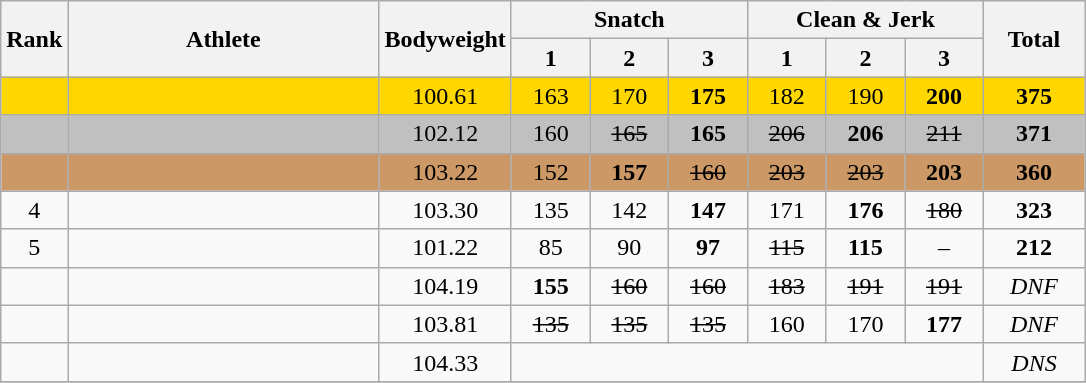<table class="wikitable" style="text-align:center">
<tr>
<th rowspan=2>Rank</th>
<th width=200 rowspan=2>Athlete</th>
<th width=80 rowspan=2>Bodyweight</th>
<th width=150 colspan=3>Snatch</th>
<th width=150 colspan=3>Clean & Jerk</th>
<th width=60 rowspan=2>Total</th>
</tr>
<tr>
<th>1</th>
<th>2</th>
<th>3</th>
<th>1</th>
<th>2</th>
<th>3</th>
</tr>
<tr bgcolor=gold>
<td></td>
<td align=left></td>
<td>100.61</td>
<td>163</td>
<td>170</td>
<td><strong>175</strong></td>
<td>182</td>
<td>190</td>
<td><strong>200</strong></td>
<td><strong>375</strong></td>
</tr>
<tr bgcolor=silver>
<td></td>
<td align=left></td>
<td>102.12</td>
<td>160</td>
<td><s>165</s></td>
<td><strong>165</strong></td>
<td><s>206</s></td>
<td><strong>206</strong></td>
<td><s>211</s></td>
<td><strong>371</strong></td>
</tr>
<tr bgcolor=cc9966>
<td></td>
<td align=left></td>
<td>103.22</td>
<td>152</td>
<td><strong>157</strong></td>
<td><s>160</s></td>
<td><s>203</s></td>
<td><s>203</s></td>
<td><strong>203</strong></td>
<td><strong>360</strong></td>
</tr>
<tr>
<td>4</td>
<td align=left></td>
<td>103.30</td>
<td>135</td>
<td>142</td>
<td><strong>147</strong></td>
<td>171</td>
<td><strong>176</strong></td>
<td><s>180</s></td>
<td><strong>323</strong></td>
</tr>
<tr>
<td>5</td>
<td align=left></td>
<td>101.22</td>
<td>85</td>
<td>90</td>
<td><strong>97</strong></td>
<td><s>115</s></td>
<td><strong>115</strong></td>
<td>–</td>
<td><strong>212</strong></td>
</tr>
<tr>
<td></td>
<td align=left></td>
<td>104.19</td>
<td><strong>155</strong></td>
<td><s>160</s></td>
<td><s>160</s></td>
<td><s>183</s></td>
<td><s>191</s></td>
<td><s>191</s></td>
<td><em>DNF</em></td>
</tr>
<tr>
<td></td>
<td align=left></td>
<td>103.81</td>
<td><s>135</s></td>
<td><s>135</s></td>
<td><s>135</s></td>
<td>160</td>
<td>170</td>
<td><strong>177</strong></td>
<td><em>DNF</em></td>
</tr>
<tr>
<td></td>
<td align=left></td>
<td>104.33</td>
<td colspan=6></td>
<td><em>DNS</em></td>
</tr>
<tr>
</tr>
</table>
